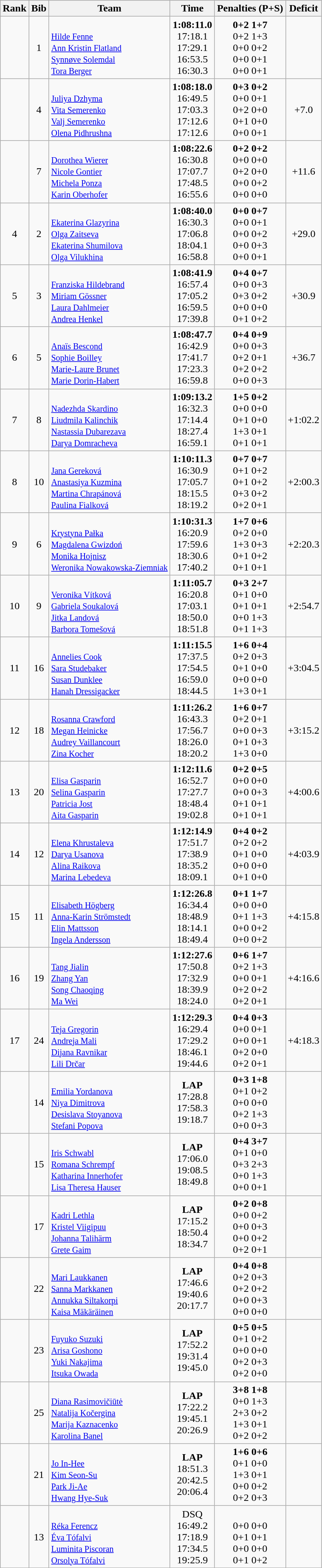<table class="wikitable sortable" style="text-align:center">
<tr>
<th>Rank</th>
<th>Bib</th>
<th>Team</th>
<th>Time</th>
<th>Penalties (P+S)</th>
<th>Deficit</th>
</tr>
<tr>
<td></td>
<td>1</td>
<td align=left><br><small><a href='#'>Hilde Fenne</a><br><a href='#'>Ann Kristin Flatland</a><br><a href='#'>Synnøve Solemdal</a><br><a href='#'>Tora Berger</a></small></td>
<td><strong>1:08:11.0</strong><br>17:18.1<br>17:29.1<br>16:53.5<br>16:30.3</td>
<td><strong>0+2 1+7</strong><br>0+2 1+3<br>0+0 0+2<br>0+0 0+1<br>0+0 0+1</td>
<td></td>
</tr>
<tr>
<td></td>
<td>4</td>
<td align=left><br><small><a href='#'>Juliya Dzhyma</a><br><a href='#'>Vita Semerenko</a><br><a href='#'>Valj Semerenko</a><br><a href='#'>Olena Pidhrushna</a></small></td>
<td><strong>1:08:18.0</strong><br>16:49.5<br>17:03.3<br>17:12.6<br>17:12.6</td>
<td><strong>0+3 0+2</strong><br>0+0 0+1<br>0+2 0+0<br>0+1 0+0<br>0+0 0+1</td>
<td>+7.0</td>
</tr>
<tr>
<td></td>
<td>7</td>
<td align=left><br><small><a href='#'>Dorothea Wierer</a><br><a href='#'>Nicole Gontier</a><br><a href='#'>Michela Ponza</a><br><a href='#'>Karin Oberhofer</a></small></td>
<td><strong>1:08:22.6</strong><br>16:30.8<br>17:07.7<br>17:48.5<br>16:55.6</td>
<td><strong>0+2 0+2</strong><br>0+0 0+0<br>0+2 0+0<br>0+0 0+2<br>0+0 0+0</td>
<td>+11.6</td>
</tr>
<tr>
<td>4</td>
<td>2</td>
<td align=left><br><small><a href='#'>Ekaterina Glazyrina</a><br><a href='#'>Olga Zaitseva</a><br><a href='#'>Ekaterina Shumilova</a><br><a href='#'>Olga Vilukhina</a></small></td>
<td><strong>1:08:40.0</strong><br>16:30.3<br>17:06.8<br>18:04.1<br>16:58.8</td>
<td><strong>0+0 0+7</strong><br>0+0 0+1<br>0+0 0+2<br>0+0 0+3<br>0+0 0+1</td>
<td>+29.0</td>
</tr>
<tr>
<td>5</td>
<td>3</td>
<td align=left><br><small><a href='#'>Franziska Hildebrand</a><br><a href='#'>Miriam Gössner</a><br><a href='#'>Laura Dahlmeier</a><br><a href='#'>Andrea Henkel</a></small></td>
<td><strong>1:08:41.9</strong><br>16:57.4<br>17:05.2<br>16:59.5<br>17:39.8</td>
<td><strong>0+4 0+7</strong><br>0+0 0+3<br>0+3 0+2<br>0+0 0+0<br>0+1 0+2</td>
<td>+30.9</td>
</tr>
<tr>
<td>6</td>
<td>5</td>
<td align=left><br><small><a href='#'>Anaïs Bescond</a><br><a href='#'>Sophie Boilley</a><br><a href='#'>Marie-Laure Brunet</a><br><a href='#'>Marie Dorin-Habert</a></small></td>
<td><strong>1:08:47.7</strong><br>16:42.9<br>17:41.7<br>17:23.3<br>16:59.8</td>
<td><strong>0+4 0+9</strong><br>0+0 0+3<br>0+2 0+1<br>0+2 0+2<br>0+0 0+3</td>
<td>+36.7</td>
</tr>
<tr>
<td>7</td>
<td>8</td>
<td align=left><br><small><a href='#'>Nadezhda Skardino</a><br><a href='#'>Liudmila Kalinchik</a><br><a href='#'>Nastassia Dubarezava</a><br><a href='#'>Darya Domracheva</a></small></td>
<td><strong>1:09:13.2</strong><br>16:32.3<br>17:14.4<br>18:27.4<br>16:59.1</td>
<td><strong>1+5 0+2</strong><br>0+0 0+0<br>0+1 0+0<br>1+3 0+1<br>0+1 0+1</td>
<td>+1:02.2</td>
</tr>
<tr>
<td>8</td>
<td>10</td>
<td align=left><br><small><a href='#'>Jana Gereková</a><br><a href='#'>Anastasiya Kuzmina</a><br><a href='#'>Martina Chrapánová</a><br><a href='#'>Paulina Fialková</a></small></td>
<td><strong>1:10:11.3</strong><br>16:30.9<br>17:05.7<br>18:15.5<br>18:19.2</td>
<td><strong>0+7 0+7</strong><br>0+1 0+2<br>0+1 0+2<br>0+3 0+2<br>0+2 0+1</td>
<td>+2:00.3</td>
</tr>
<tr>
<td>9</td>
<td>6</td>
<td align=left><br><small><a href='#'>Krystyna Pałka</a><br><a href='#'>Magdalena Gwizdoń</a><br><a href='#'>Monika Hojnisz</a><br><a href='#'>Weronika Nowakowska-Ziemniak</a></small></td>
<td><strong>1:10:31.3</strong><br>16:20.9<br>17:59.6<br>18:30.6<br>17:40.2</td>
<td><strong>1+7 0+6</strong><br>0+2 0+0<br>1+3 0+3<br>0+1 0+2<br>0+1 0+1</td>
<td>+2:20.3</td>
</tr>
<tr>
<td>10</td>
<td>9</td>
<td align=left><br><small><a href='#'>Veronika Vítková</a><br><a href='#'>Gabriela Soukalová</a><br><a href='#'>Jitka Landová</a><br><a href='#'>Barbora Tomešová</a></small></td>
<td><strong>1:11:05.7</strong><br>16:20.8<br>17:03.1<br>18:50.0<br>18:51.8</td>
<td><strong>0+3 2+7</strong><br>0+1 0+0<br>0+1 0+1<br>0+0 1+3<br>0+1 1+3</td>
<td>+2:54.7</td>
</tr>
<tr>
<td>11</td>
<td>16</td>
<td align=left><br><small><a href='#'>Annelies Cook</a><br><a href='#'>Sara Studebaker</a><br><a href='#'>Susan Dunklee</a><br><a href='#'>Hanah Dressigacker</a></small></td>
<td><strong>1:11:15.5</strong><br>17:37.5<br>17:54.5<br>16:59.0<br>18:44.5</td>
<td><strong>1+6 0+4</strong><br>0+2 0+3<br>0+1 0+0<br>0+0 0+0<br>1+3 0+1</td>
<td>+3:04.5</td>
</tr>
<tr>
<td>12</td>
<td>18</td>
<td align=left><br><small><a href='#'>Rosanna Crawford</a><br><a href='#'>Megan Heinicke</a><br><a href='#'>Audrey Vaillancourt</a><br><a href='#'>Zina Kocher</a></small></td>
<td><strong>1:11:26.2</strong><br>16:43.3<br>17:56.7<br>18:26.0<br>18:20.2</td>
<td><strong>1+6 0+7</strong><br>0+2 0+1<br>0+0 0+3<br>0+1 0+3<br>1+3 0+0</td>
<td>+3:15.2</td>
</tr>
<tr>
<td>13</td>
<td>20</td>
<td align=left><br><small><a href='#'>Elisa Gasparin</a><br><a href='#'>Selina Gasparin</a><br><a href='#'>Patricia Jost</a><br><a href='#'>Aita Gasparin</a></small></td>
<td><strong>1:12:11.6</strong><br>16:52.7<br>17:27.7<br>18:48.4<br>19:02.8</td>
<td><strong>0+2 0+5</strong><br>0+0 0+0<br>0+0 0+3<br>0+1 0+1<br>0+1 0+1</td>
<td>+4:00.6</td>
</tr>
<tr>
<td>14</td>
<td>12</td>
<td align=left><br><small><a href='#'>Elena Khrustaleva</a><br><a href='#'>Darya Usanova</a><br><a href='#'>Alina Raikova</a><br><a href='#'>Marina Lebedeva</a></small></td>
<td><strong>1:12:14.9</strong><br>17:51.7<br>17:38.9<br>18:35.2<br>18:09.1</td>
<td><strong>0+4 0+2</strong><br>0+2 0+2<br>0+1 0+0<br>0+0 0+0<br>0+1 0+0</td>
<td>+4:03.9</td>
</tr>
<tr>
<td>15</td>
<td>11</td>
<td align=left><br><small><a href='#'>Elisabeth Högberg</a><br><a href='#'>Anna-Karin Strömstedt</a><br><a href='#'>Elin Mattsson</a><br><a href='#'>Ingela Andersson</a></small></td>
<td><strong>1:12:26.8</strong><br>16:34.4<br>18:48.9<br>18:14.1<br>18:49.4</td>
<td><strong>0+1 1+7</strong><br>0+0 0+0<br>0+1 1+3<br>0+0 0+2<br>0+0 0+2</td>
<td>+4:15.8</td>
</tr>
<tr>
<td>16</td>
<td>19</td>
<td align=left><br><small><a href='#'>Tang Jialin</a><br><a href='#'>Zhang Yan</a><br><a href='#'>Song Chaoqing</a><br><a href='#'>Ma Wei</a></small></td>
<td><strong>1:12:27.6</strong><br>17:50.8<br>17:32.9<br>18:39.9<br>18:24.0</td>
<td><strong>0+6 1+7</strong><br>0+2 1+3<br>0+0 0+1<br>0+2 0+2<br>0+2 0+1</td>
<td>+4:16.6</td>
</tr>
<tr>
<td>17</td>
<td>24</td>
<td align=left><br><small><a href='#'>Teja Gregorin</a><br><a href='#'>Andreja Mali</a><br><a href='#'>Dijana Ravnikar</a><br><a href='#'>Lili Drčar</a></small></td>
<td><strong>1:12:29.3</strong><br>16:29.4<br>17:29.2<br>18:46.1<br>19:44.6</td>
<td><strong>0+4 0+3</strong><br>0+0 0+1<br>0+0 0+1<br>0+2 0+0<br>0+2 0+1</td>
<td>+4:18.3</td>
</tr>
<tr>
<td></td>
<td>14</td>
<td align=left><br><small><a href='#'>Emilia Yordanova</a><br><a href='#'>Niya Dimitrova</a><br><a href='#'>Desislava Stoyanova</a><br><a href='#'>Stefani Popova</a></small></td>
<td><strong>LAP</strong><br>17:28.8<br>17:58.3<br>19:18.7<br></td>
<td><strong>0+3 1+8</strong><br>0+1 0+2<br>0+0 0+0<br>0+2 1+3<br>0+0 0+3</td>
<td></td>
</tr>
<tr>
<td></td>
<td>15</td>
<td align=left><br><small><a href='#'>Iris Schwabl</a><br><a href='#'>Romana Schrempf</a><br><a href='#'>Katharina Innerhofer</a><br><a href='#'>Lisa Theresa Hauser</a></small></td>
<td><strong>LAP</strong><br>17:06.0<br>19:08.5<br>18:49.8<br></td>
<td><strong>0+4 3+7</strong><br>0+1 0+0<br>0+3 2+3<br>0+0 1+3<br>0+0 0+1</td>
<td></td>
</tr>
<tr>
<td></td>
<td>17</td>
<td align=left><br><small><a href='#'>Kadri Lethla</a><br><a href='#'>Kristel Viigipuu</a><br><a href='#'>Johanna Talihärm</a><br><a href='#'>Grete Gaim</a></small></td>
<td><strong>LAP</strong><br>17:15.2<br>18:50.4<br>18:34.7<br></td>
<td><strong>0+2 0+8</strong><br>0+0 0+2<br>0+0 0+3<br>0+0 0+2<br>0+2 0+1</td>
<td></td>
</tr>
<tr>
<td></td>
<td>22</td>
<td align=left><br><small><a href='#'>Mari Laukkanen</a><br><a href='#'>Sanna Markkanen</a><br><a href='#'>Annukka Siltakorpi</a><br><a href='#'>Kaisa Mäkäräinen</a></small></td>
<td><strong>LAP</strong><br>17:46.6<br>19:40.6<br>20:17.7<br></td>
<td><strong>0+4 0+8</strong><br>0+2 0+3<br>0+2 0+2<br>0+0 0+3<br>0+0 0+0</td>
<td></td>
</tr>
<tr>
<td></td>
<td>23</td>
<td align=left><br><small><a href='#'>Fuyuko Suzuki</a><br><a href='#'>Arisa Goshono</a><br><a href='#'>Yuki Nakajima</a><br><a href='#'>Itsuka Owada</a></small></td>
<td><strong>LAP</strong><br>17:52.2<br>19:31.4<br>19:45.0<br></td>
<td><strong>0+5 0+5</strong><br>0+1 0+2<br>0+0 0+0<br>0+2 0+3<br>0+2 0+0</td>
<td></td>
</tr>
<tr>
<td></td>
<td>25</td>
<td align=left><br><small><a href='#'>Diana Rasimovičiūtė</a><br><a href='#'>Natalija Kočergina</a><br><a href='#'>Marija Kaznacenko</a><br><a href='#'>Karolina Banel</a></small></td>
<td><strong>LAP</strong><br>17:22.2<br>19:45.1<br>20:26.9<br></td>
<td><strong>3+8 1+8</strong><br>0+0 1+3<br>2+3 0+2<br>1+3 0+1<br>0+2 0+2</td>
<td></td>
</tr>
<tr>
<td></td>
<td>21</td>
<td align=left><br><small><a href='#'>Jo In-Hee</a><br><a href='#'>Kim Seon-Su</a><br><a href='#'>Park Ji-Ae</a><br><a href='#'>Hwang Hye-Suk</a></small></td>
<td><strong>LAP</strong><br>18:51.3<br>20:42.5<br>20:06.4<br></td>
<td><strong>1+6 0+6</strong><br>0+1 0+0<br>1+3 0+1<br>0+0 0+2<br>0+2 0+3</td>
<td></td>
</tr>
<tr>
<td></td>
<td>13</td>
<td align=left><br><small><a href='#'>Réka Ferencz</a><br><a href='#'>Éva Tófalvi</a><br><a href='#'>Luminita Piscoran</a><br><a href='#'>Orsolya Tófalvi</a></small></td>
<td>DSQ<br>16:49.2<br>17:18.9<br>17:34.5<br>19:25.9</td>
<td><br>0+0 0+0<br>0+1 0+1<br>0+0 0+0<br>0+1 0+2</td>
<td></td>
</tr>
</table>
